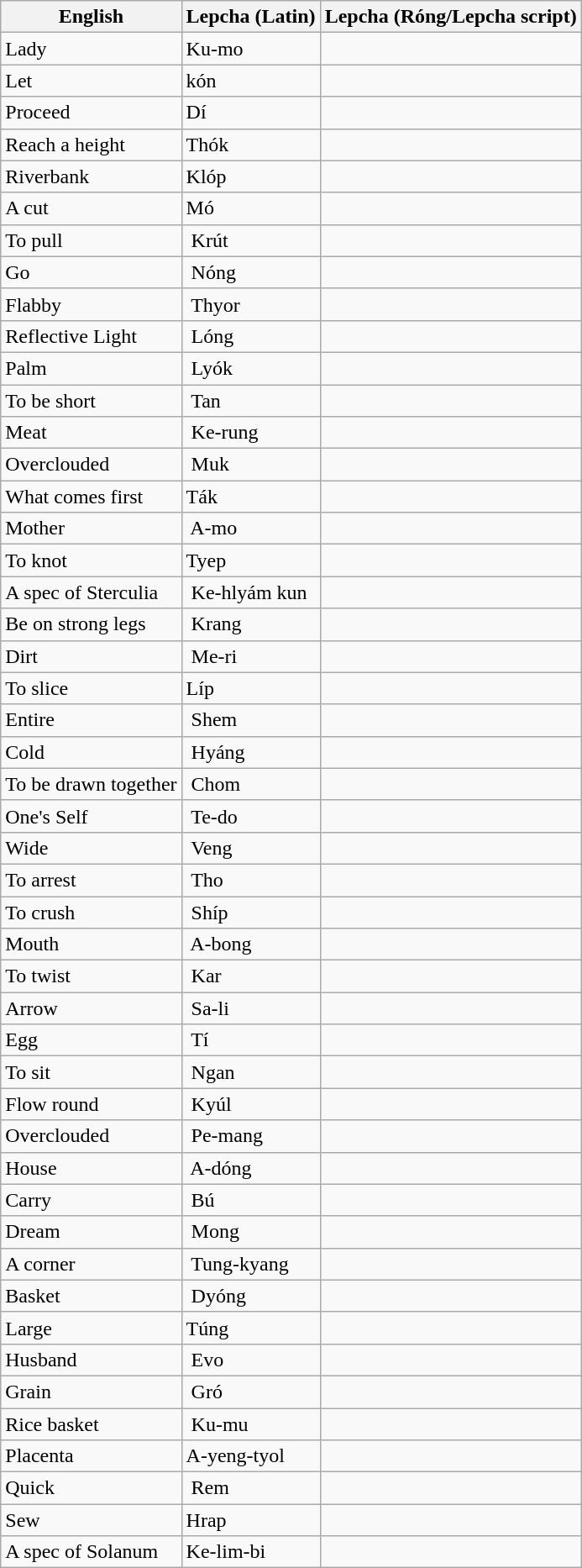<table class="wikitable">
<tr>
<th>English</th>
<th>Lepcha (Latin)</th>
<th>Lepcha (Róng/Lepcha script)</th>
</tr>
<tr>
<td>Lady</td>
<td>Ku-mo</td>
<td></td>
</tr>
<tr>
<td>Let</td>
<td>kón</td>
<td></td>
</tr>
<tr>
<td>Proceed</td>
<td>Dí</td>
<td></td>
</tr>
<tr>
<td>Reach a height</td>
<td>Thók</td>
<td></td>
</tr>
<tr>
<td>Riverbank</td>
<td>Klóp</td>
<td></td>
</tr>
<tr>
<td>A cut</td>
<td>Mó</td>
<td></td>
</tr>
<tr>
<td>To pull</td>
<td> Krút</td>
<td> </td>
</tr>
<tr>
<td>Go</td>
<td> Nóng</td>
<td></td>
</tr>
<tr>
<td>Flabby</td>
<td> Thyor</td>
<td></td>
</tr>
<tr>
<td>Reflective Light</td>
<td> Lóng</td>
<td></td>
</tr>
<tr>
<td>Palm</td>
<td> Lyók</td>
<td></td>
</tr>
<tr>
<td>To be short</td>
<td> Tan</td>
<td> </td>
</tr>
<tr>
<td>Meat</td>
<td> Ke-rung</td>
<td> </td>
</tr>
<tr>
<td>Overclouded</td>
<td> Muk</td>
<td> </td>
</tr>
<tr>
<td>What comes first</td>
<td>Ták</td>
<td> </td>
</tr>
<tr>
<td>Mother</td>
<td> A-mo</td>
<td> </td>
</tr>
<tr>
<td>To knot</td>
<td>Tyep</td>
<td> </td>
</tr>
<tr>
<td>A spec of Sterculia</td>
<td> Ke-hlyám kun</td>
<td> </td>
</tr>
<tr>
<td>Be on strong legs</td>
<td> Krang</td>
<td> </td>
</tr>
<tr>
<td>Dirt</td>
<td> Me-ri</td>
<td> </td>
</tr>
<tr>
<td>To slice</td>
<td>Líp</td>
<td> </td>
</tr>
<tr>
<td>Entire</td>
<td> Shem</td>
<td> </td>
</tr>
<tr>
<td>Cold</td>
<td> Hyáng</td>
<td> </td>
</tr>
<tr>
<td>To be drawn together</td>
<td> Chom</td>
<td> </td>
</tr>
<tr>
<td>One's Self</td>
<td> Te-do</td>
<td></td>
</tr>
<tr>
<td>Wide</td>
<td> Veng</td>
<td> </td>
</tr>
<tr>
<td>To arrest</td>
<td> Tho</td>
<td></td>
</tr>
<tr>
<td>To crush</td>
<td> Shíp</td>
<td></td>
</tr>
<tr>
<td>Mouth</td>
<td> A-bong</td>
<td> </td>
</tr>
<tr>
<td>To twist</td>
<td> Kar</td>
<td> </td>
</tr>
<tr>
<td>Arrow</td>
<td> Sa-li</td>
<td> </td>
</tr>
<tr>
<td>Egg</td>
<td> Tí</td>
<td> </td>
</tr>
<tr>
<td>To sit</td>
<td> Ngan</td>
<td> </td>
</tr>
<tr>
<td>Flow round</td>
<td> Kyúl</td>
<td> </td>
</tr>
<tr>
<td>Overclouded</td>
<td> Pe-mang</td>
<td> </td>
</tr>
<tr>
<td>House</td>
<td> A-dóng</td>
<td> </td>
</tr>
<tr>
<td>Carry</td>
<td> Bú</td>
<td> </td>
</tr>
<tr>
<td>Dream</td>
<td> Mong</td>
<td> </td>
</tr>
<tr>
<td>A corner</td>
<td> Tung-kyang</td>
<td> </td>
</tr>
<tr>
<td>Basket</td>
<td> Dyóng</td>
<td> </td>
</tr>
<tr>
<td>Large</td>
<td>Túng</td>
<td> </td>
</tr>
<tr>
<td>Husband</td>
<td> Evo</td>
<td></td>
</tr>
<tr>
<td>Grain</td>
<td> Gró</td>
<td></td>
</tr>
<tr>
<td>Rice basket</td>
<td> Ku-mu</td>
<td> </td>
</tr>
<tr>
<td>Placenta</td>
<td>A-yeng-tyol</td>
<td> </td>
</tr>
<tr>
<td>Quick</td>
<td> Rem</td>
<td> </td>
</tr>
<tr>
<td>Sew</td>
<td>Hrap</td>
<td> </td>
</tr>
<tr>
<td>A spec of Solanum</td>
<td>Ke-lim-bi</td>
<td> </td>
</tr>
</table>
